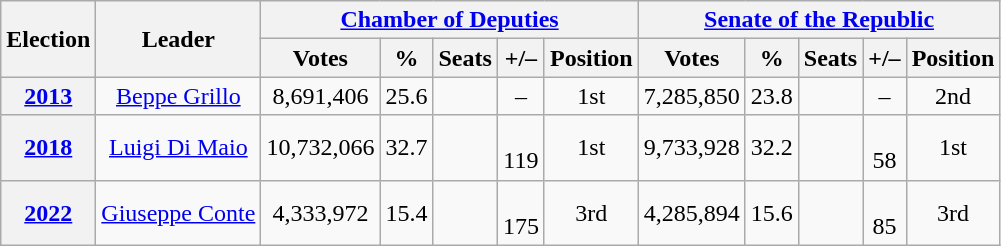<table class="wikitable" style="text-align:center">
<tr>
<th rowspan="2">Election</th>
<th rowspan="2">Leader</th>
<th colspan="5"><a href='#'>Chamber of Deputies</a></th>
<th colspan="5"><a href='#'>Senate of the Republic</a></th>
</tr>
<tr>
<th>Votes</th>
<th>%</th>
<th>Seats</th>
<th>+/–</th>
<th>Position</th>
<th>Votes</th>
<th>%</th>
<th>Seats</th>
<th>+/–</th>
<th>Position</th>
</tr>
<tr>
<th><a href='#'>2013</a></th>
<td><a href='#'>Beppe Grillo</a></td>
<td>8,691,406</td>
<td>25.6</td>
<td></td>
<td>–</td>
<td> 1st</td>
<td>7,285,850</td>
<td>23.8</td>
<td></td>
<td>–</td>
<td> 2nd</td>
</tr>
<tr>
<th><a href='#'>2018</a></th>
<td><a href='#'>Luigi Di Maio</a></td>
<td>10,732,066</td>
<td>32.7</td>
<td></td>
<td><br>119</td>
<td> 1st</td>
<td>9,733,928</td>
<td>32.2</td>
<td></td>
<td><br>58</td>
<td> 1st</td>
</tr>
<tr>
<th><a href='#'>2022</a></th>
<td><a href='#'>Giuseppe Conte</a></td>
<td>4,333,972</td>
<td>15.4</td>
<td></td>
<td><br>175</td>
<td> 3rd</td>
<td>4,285,894</td>
<td>15.6</td>
<td></td>
<td><br>85</td>
<td> 3rd</td>
</tr>
</table>
